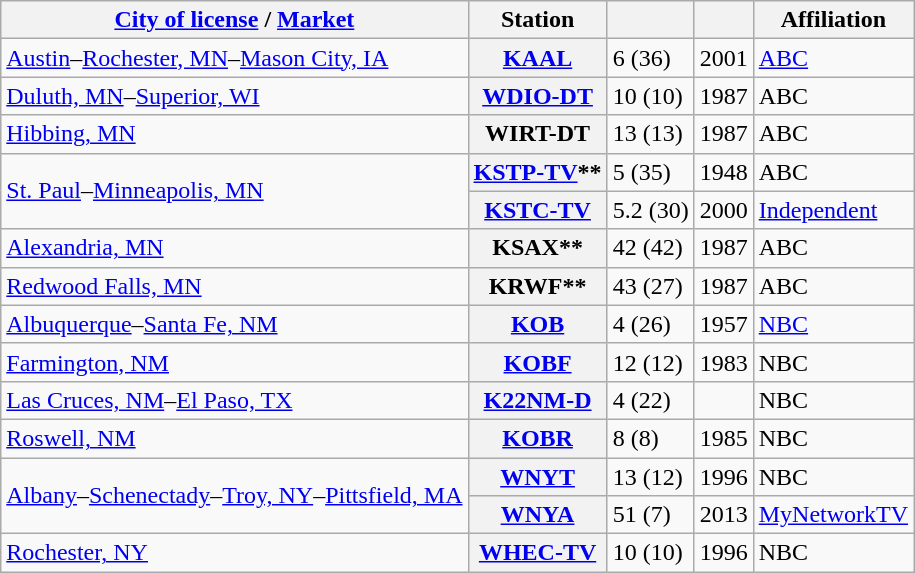<table class="wikitable sortable">
<tr>
<th scope="col"><a href='#'>City of license</a> / <a href='#'>Market</a></th>
<th scope="col">Station</th>
<th scope="col"></th>
<th scope="col"></th>
<th scope="col">Affiliation</th>
</tr>
<tr>
<td><a href='#'>Austin</a>–<a href='#'>Rochester, MN</a>–<a href='#'>Mason City, IA</a></td>
<th><a href='#'>KAAL</a></th>
<td>6 (36)</td>
<td>2001</td>
<td><a href='#'>ABC</a></td>
</tr>
<tr>
<td><a href='#'>Duluth, MN</a>–<a href='#'>Superior, WI</a></td>
<th><a href='#'>WDIO-DT</a></th>
<td>10 (10)</td>
<td>1987</td>
<td>ABC</td>
</tr>
<tr>
<td><a href='#'>Hibbing, MN</a></td>
<th>WIRT-DT</th>
<td>13 (13)</td>
<td>1987</td>
<td>ABC</td>
</tr>
<tr>
<td rowspan="2"><a href='#'>St. Paul</a>–<a href='#'>Minneapolis, MN</a></td>
<th><a href='#'>KSTP-TV</a>**</th>
<td>5 (35)</td>
<td>1948</td>
<td>ABC</td>
</tr>
<tr>
<th><a href='#'>KSTC-TV</a></th>
<td>5.2 (30)</td>
<td>2000</td>
<td><a href='#'>Independent</a></td>
</tr>
<tr>
<td><a href='#'>Alexandria, MN</a></td>
<th>KSAX**</th>
<td>42 (42)</td>
<td>1987</td>
<td>ABC</td>
</tr>
<tr>
<td><a href='#'>Redwood Falls, MN</a></td>
<th>KRWF**</th>
<td>43 (27)</td>
<td>1987</td>
<td>ABC</td>
</tr>
<tr>
<td><a href='#'>Albuquerque</a>–<a href='#'>Santa Fe, NM</a></td>
<th><a href='#'>KOB</a></th>
<td>4 (26)</td>
<td>1957</td>
<td><a href='#'>NBC</a></td>
</tr>
<tr>
<td><a href='#'>Farmington, NM</a></td>
<th><a href='#'>KOBF</a></th>
<td>12 (12)</td>
<td>1983</td>
<td>NBC</td>
</tr>
<tr>
<td><a href='#'>Las Cruces, NM</a>–<a href='#'>El Paso, TX</a></td>
<th><a href='#'>K22NM-D</a></th>
<td>4 (22)</td>
<td></td>
<td>NBC</td>
</tr>
<tr>
<td><a href='#'>Roswell, NM</a></td>
<th><a href='#'>KOBR</a></th>
<td>8 (8)</td>
<td>1985</td>
<td>NBC</td>
</tr>
<tr>
<td rowspan="2"><a href='#'>Albany</a>–<a href='#'>Schenectady</a>–<a href='#'>Troy, NY</a>–<a href='#'>Pittsfield, MA</a></td>
<th><a href='#'>WNYT</a></th>
<td>13 (12)</td>
<td>1996</td>
<td>NBC</td>
</tr>
<tr>
<th><a href='#'>WNYA</a></th>
<td>51 (7)</td>
<td>2013</td>
<td><a href='#'>MyNetworkTV</a></td>
</tr>
<tr>
<td><a href='#'>Rochester, NY</a></td>
<th><a href='#'>WHEC-TV</a></th>
<td>10 (10)</td>
<td>1996</td>
<td>NBC</td>
</tr>
</table>
